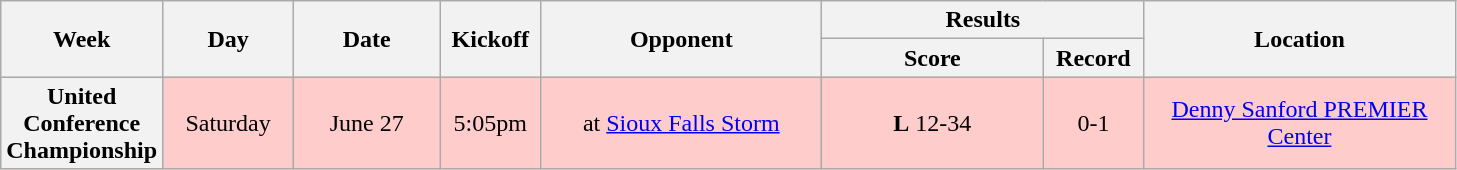<table class="wikitable">
<tr>
<th rowspan="2" width="40">Week</th>
<th rowspan="2" width="80">Day</th>
<th rowspan="2" width="90">Date</th>
<th rowspan="2" width="60">Kickoff</th>
<th rowspan="2" width="180">Opponent</th>
<th colspan="2" width="200">Results</th>
<th rowspan="2" width="200">Location</th>
</tr>
<tr>
<th width="140">Score</th>
<th width="60">Record</th>
</tr>
<tr align="center" bgcolor="#FFCCCC">
<th>United Conference Championship</th>
<td>Saturday</td>
<td>June 27</td>
<td>5:05pm</td>
<td>at <a href='#'>Sioux Falls Storm</a></td>
<td><strong>L</strong> 12-34</td>
<td>0-1</td>
<td><a href='#'>Denny Sanford PREMIER Center</a></td>
</tr>
</table>
